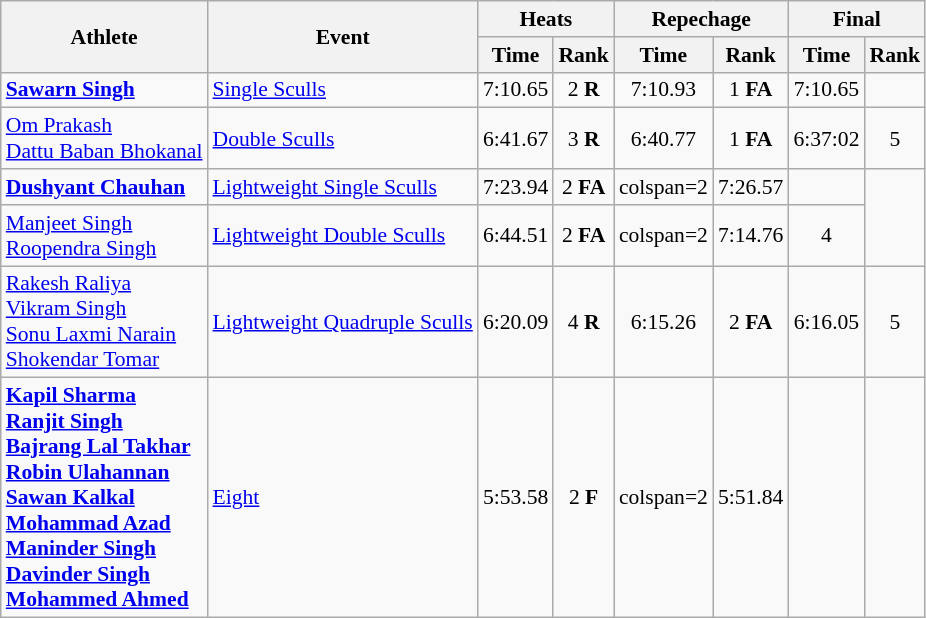<table class=wikitable style="text-align:center; font-size:90%">
<tr>
<th rowspan="2">Athlete</th>
<th rowspan="2">Event</th>
<th colspan="2">Heats</th>
<th colspan="2">Repechage</th>
<th colspan="2">Final</th>
</tr>
<tr>
<th>Time</th>
<th>Rank</th>
<th>Time</th>
<th>Rank</th>
<th>Time</th>
<th>Rank</th>
</tr>
<tr>
<td align=left><strong><a href='#'>Sawarn Singh</a></strong></td>
<td align=left><a href='#'>Single Sculls</a></td>
<td>7:10.65</td>
<td>2 <strong>R</strong></td>
<td>7:10.93</td>
<td>1 <strong>FA</strong></td>
<td>7:10.65</td>
<td></td>
</tr>
<tr>
<td align=left><a href='#'>Om Prakash</a><br><a href='#'>Dattu Baban Bhokanal</a></td>
<td align=left><a href='#'>Double Sculls</a></td>
<td>6:41.67</td>
<td>3 <strong>R</strong></td>
<td>6:40.77</td>
<td>1 <strong>FA</strong></td>
<td>6:37:02</td>
<td>5</td>
</tr>
<tr>
<td align=left><strong><a href='#'>Dushyant Chauhan</a></strong></td>
<td align=left><a href='#'>Lightweight Single Sculls</a></td>
<td>7:23.94</td>
<td>2 <strong>FA</strong></td>
<td>colspan=2 </td>
<td>7:26.57</td>
<td></td>
</tr>
<tr>
<td align=left><a href='#'>Manjeet Singh</a><br><a href='#'>Roopendra Singh</a></td>
<td align=left><a href='#'>Lightweight Double Sculls</a></td>
<td>6:44.51</td>
<td>2 <strong>FA</strong></td>
<td>colspan=2 </td>
<td>7:14.76</td>
<td>4</td>
</tr>
<tr>
<td align=left><a href='#'>Rakesh Raliya</a><br><a href='#'>Vikram Singh</a><br><a href='#'>Sonu Laxmi Narain</a><br><a href='#'>Shokendar Tomar</a></td>
<td align=left><a href='#'>Lightweight Quadruple Sculls</a></td>
<td>6:20.09</td>
<td>4 <strong>R</strong></td>
<td>6:15.26</td>
<td>2 <strong>FA</strong></td>
<td>6:16.05</td>
<td>5</td>
</tr>
<tr>
<td align=left><strong><a href='#'>Kapil Sharma</a><br><a href='#'>Ranjit Singh</a><br><a href='#'>Bajrang Lal Takhar</a><br><a href='#'>Robin Ulahannan</a><br><a href='#'>Sawan Kalkal</a><br><a href='#'>Mohammad Azad</a><br><a href='#'>Maninder Singh</a><br><a href='#'>Davinder Singh</a><br><a href='#'>Mohammed Ahmed</a></strong></td>
<td align=left><a href='#'>Eight</a></td>
<td>5:53.58</td>
<td>2 <strong>F</strong></td>
<td>colspan=2 </td>
<td>5:51.84</td>
<td></td>
</tr>
</table>
